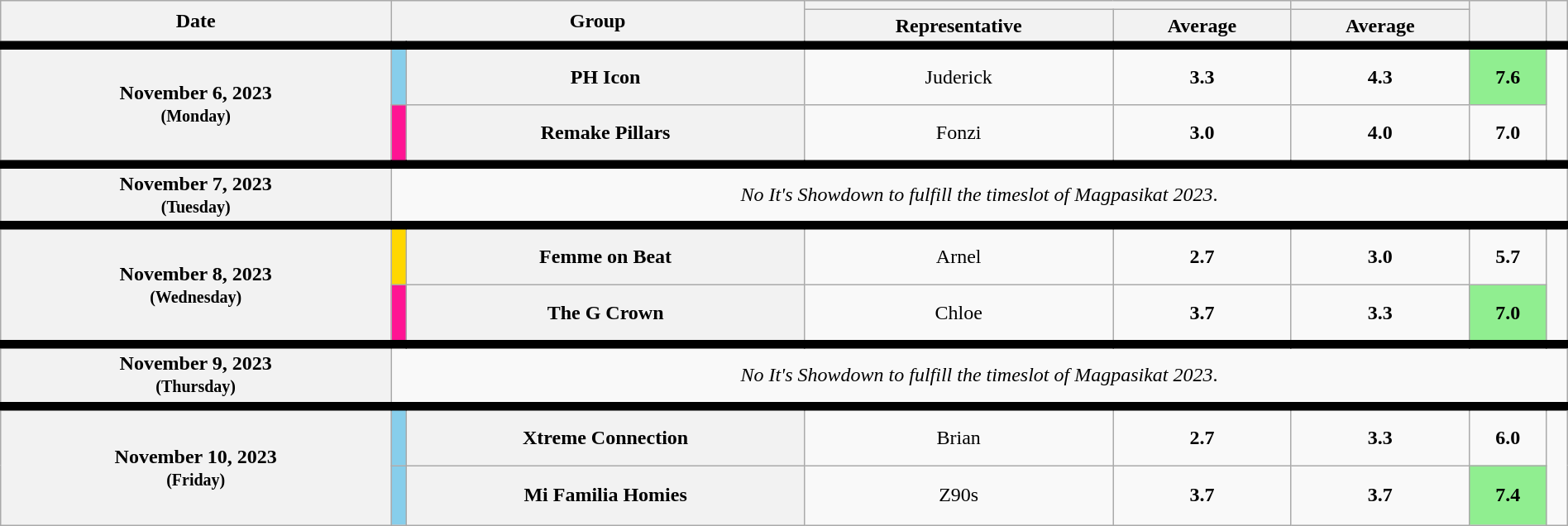<table class="wikitable plainrowheaders" style="text-align:center; width:100%">
<tr>
<th rowspan="2">Date</th>
<th colspan="2" rowspan="2">Group</th>
<th colspan="2"></th>
<th></th>
<th rowspan="2"></th>
<th rowspan="2"></th>
</tr>
<tr>
<th>Representative</th>
<th>Average</th>
<th>Average</th>
</tr>
<tr style="border-top: 7px solid; height: 3em;">
<th rowspan="2">November 6, 2023<br><small>(Monday)</small></th>
<th width="01%" style="background:#87ceeb;"></th>
<th>PH Icon</th>
<td>Juderick</td>
<td><strong>3.3</strong><br></td>
<td><strong>4.3</strong><br></td>
<td style="background:#90ee90;"><strong>7.6</strong><br></td>
<td rowspan="2"></td>
</tr>
<tr style="height: 3em;">
<th width="01%" style="background:#FF1493;"></th>
<th>Remake Pillars</th>
<td>Fonzi</td>
<td><strong>3.0</strong><br></td>
<td><strong>4.0</strong><br></td>
<td><strong>7.0</strong><br></td>
</tr>
<tr style="border-top: 7px solid; height: 3em;">
<th>November 7, 2023<br><small>(Tuesday)</small></th>
<td colspan="7"><em>No It's Showdown to fulfill the timeslot of Magpasikat 2023</em>.</td>
</tr>
<tr style="border-top: 7px solid; height: 3em;">
<th rowspan="2">November 8, 2023<br><small>(Wednesday)</small></th>
<th width="01%" style="background:#FFD700;"></th>
<th>Femme on Beat</th>
<td>Arnel</td>
<td><strong>2.7</strong><br></td>
<td><strong>3.0</strong><br></td>
<td><strong>5.7</strong><br></td>
<td rowspan="2"></td>
</tr>
<tr style="height: 3em;">
<th width="01%" style="background:#FF1493;"></th>
<th>The G Crown</th>
<td>Chloe</td>
<td><strong>3.7</strong><br></td>
<td><strong>3.3</strong><br></td>
<td style="background:#90ee90;"><strong>7.0</strong><br></td>
</tr>
<tr style="border-top: 7px solid; height: 3em;">
<th>November 9, 2023<br><small>(Thursday)</small></th>
<td colspan="7"><em>No It's Showdown to fulfill the timeslot of Magpasikat 2023</em>.</td>
</tr>
<tr style="border-top: 7px solid; height: 3em;">
<th rowspan="2">November 10, 2023<br><small>(Friday)</small></th>
<th width="01%" style="background:#87ceeb;"></th>
<th>Xtreme Connection</th>
<td>Brian</td>
<td><strong>2.7</strong><br></td>
<td><strong>3.3</strong><br></td>
<td><strong>6.0</strong><br></td>
<td rowspan="2"></td>
</tr>
<tr style="height: 3em;">
<th width="01%" style="background:#87ceeb;"></th>
<th>Mi Familia Homies</th>
<td>Z90s</td>
<td><strong>3.7</strong><br></td>
<td><strong>3.7</strong><br></td>
<td style="background:#90ee90;"><strong>7.4</strong><br></td>
</tr>
</table>
